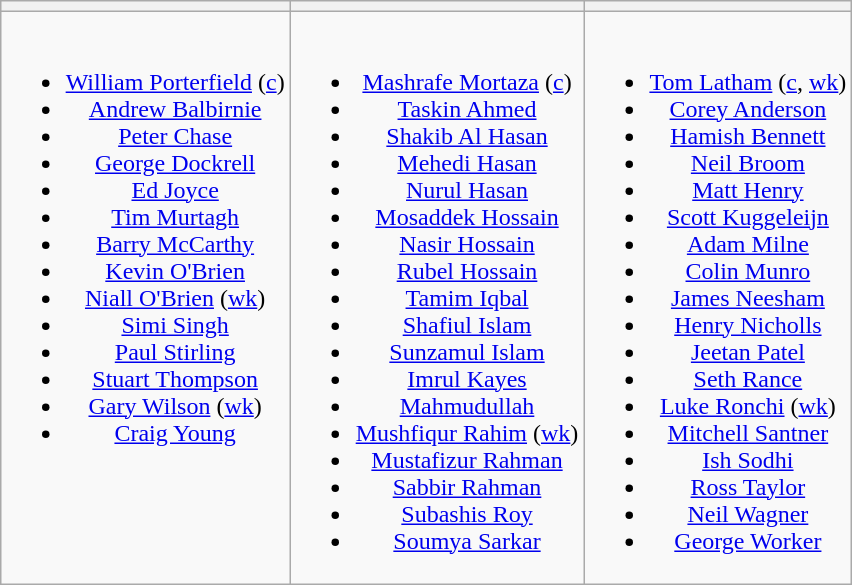<table class="wikitable" style="text-align:center; margin:0 auto">
<tr>
<th></th>
<th></th>
<th></th>
</tr>
<tr style="vertical-align:top">
<td><br><ul><li><a href='#'>William Porterfield</a> (<a href='#'>c</a>)</li><li><a href='#'>Andrew Balbirnie</a></li><li><a href='#'>Peter Chase</a></li><li><a href='#'>George Dockrell</a></li><li><a href='#'>Ed Joyce</a></li><li><a href='#'>Tim Murtagh</a></li><li><a href='#'>Barry McCarthy</a></li><li><a href='#'>Kevin O'Brien</a></li><li><a href='#'>Niall O'Brien</a> (<a href='#'>wk</a>)</li><li><a href='#'>Simi Singh</a></li><li><a href='#'>Paul Stirling</a></li><li><a href='#'>Stuart Thompson</a></li><li><a href='#'>Gary Wilson</a> (<a href='#'>wk</a>)</li><li><a href='#'>Craig Young</a></li></ul></td>
<td><br><ul><li><a href='#'>Mashrafe Mortaza</a> (<a href='#'>c</a>)</li><li><a href='#'>Taskin Ahmed</a></li><li><a href='#'>Shakib Al Hasan</a></li><li><a href='#'>Mehedi Hasan</a></li><li><a href='#'>Nurul Hasan</a></li><li><a href='#'>Mosaddek Hossain</a></li><li><a href='#'>Nasir Hossain</a></li><li><a href='#'>Rubel Hossain</a></li><li><a href='#'>Tamim Iqbal</a></li><li><a href='#'>Shafiul Islam</a></li><li><a href='#'>Sunzamul Islam</a></li><li><a href='#'>Imrul Kayes</a></li><li><a href='#'>Mahmudullah</a></li><li><a href='#'>Mushfiqur Rahim</a> (<a href='#'>wk</a>)</li><li><a href='#'>Mustafizur Rahman</a></li><li><a href='#'>Sabbir Rahman</a></li><li><a href='#'>Subashis Roy</a></li><li><a href='#'>Soumya Sarkar</a></li></ul></td>
<td><br><ul><li><a href='#'>Tom Latham</a> (<a href='#'>c</a>, <a href='#'>wk</a>)</li><li><a href='#'>Corey Anderson</a></li><li><a href='#'>Hamish Bennett</a></li><li><a href='#'>Neil Broom</a></li><li><a href='#'>Matt Henry</a></li><li><a href='#'>Scott Kuggeleijn</a></li><li><a href='#'>Adam Milne</a></li><li><a href='#'>Colin Munro</a></li><li><a href='#'>James Neesham</a></li><li><a href='#'>Henry Nicholls</a></li><li><a href='#'>Jeetan Patel</a></li><li><a href='#'>Seth Rance</a></li><li><a href='#'>Luke Ronchi</a> (<a href='#'>wk</a>)</li><li><a href='#'>Mitchell Santner</a></li><li><a href='#'>Ish Sodhi</a></li><li><a href='#'>Ross Taylor</a></li><li><a href='#'>Neil Wagner</a></li><li><a href='#'>George Worker</a></li></ul></td>
</tr>
</table>
